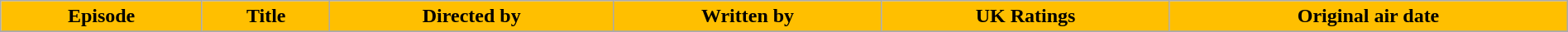<table class="wikitable plainrowheaders" style="width:100%;">
<tr>
<th style="background: #FFBF00;">Episode</th>
<th style="background: #FFBF00;">Title</th>
<th style="background: #FFBF00;">Directed by</th>
<th style="background: #FFBF00;">Written by</th>
<th style="background: #FFBF00;">UK Ratings</th>
<th style="background: #FFBF00;">Original air date</th>
</tr>
<tr>
</tr>
</table>
